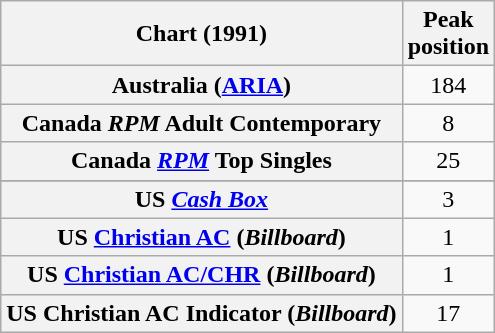<table class="wikitable sortable plainrowheaders" style="text-align:center">
<tr>
<th scope="col">Chart (1991)</th>
<th scope="col">Peak<br> position</th>
</tr>
<tr>
<th scope="row">Australia (<a href='#'>ARIA</a>)</th>
<td>184</td>
</tr>
<tr>
<th scope="row">Canada <em>RPM</em> Adult Contemporary</th>
<td style="text-align:center;">8</td>
</tr>
<tr>
<th scope="row">Canada <em><a href='#'>RPM</a></em> Top Singles</th>
<td style="text-align:center;">25</td>
</tr>
<tr>
</tr>
<tr>
</tr>
<tr>
<th scope="row">US <a href='#'><em>Cash Box</em></a></th>
<td style="text-align:center;">3</td>
</tr>
<tr>
<th scope="row">US <a href='#'>Christian AC</a> (<em>Billboard</em>)</th>
<td align="center">1</td>
</tr>
<tr>
<th scope="row">US <a href='#'>Christian AC/CHR</a> (<em>Billboard</em>)</th>
<td align="center">1</td>
</tr>
<tr>
<th scope="row">US Christian AC Indicator (<em>Billboard</em>)</th>
<td align="center">17</td>
</tr>
</table>
